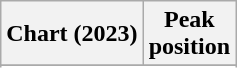<table class="wikitable sortable plainrowheaders" style="text-align:center">
<tr>
<th scope="col">Chart (2023)</th>
<th scope="col">Peak<br>position</th>
</tr>
<tr>
</tr>
<tr>
</tr>
<tr>
</tr>
</table>
